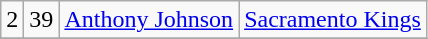<table class="wikitable">
<tr align="center" bgcolor="">
<td>2</td>
<td>39</td>
<td><a href='#'>Anthony Johnson</a></td>
<td><a href='#'>Sacramento Kings</a></td>
</tr>
<tr align="center" bgcolor="">
</tr>
</table>
